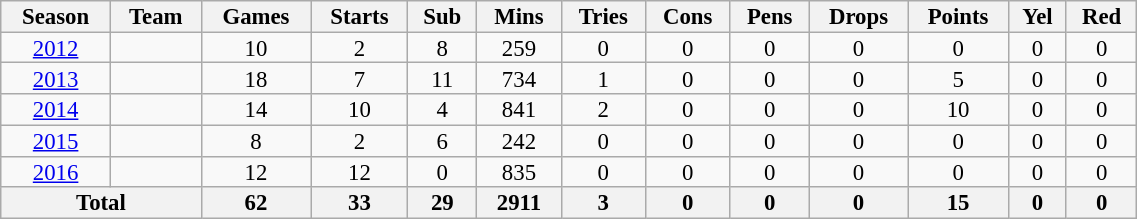<table class="wikitable" style="text-align:center; line-height:90%; font-size:95%; width:60%;">
<tr>
<th>Season</th>
<th>Team</th>
<th>Games</th>
<th>Starts</th>
<th>Sub</th>
<th>Mins</th>
<th>Tries</th>
<th>Cons</th>
<th>Pens</th>
<th>Drops</th>
<th>Points</th>
<th>Yel</th>
<th>Red</th>
</tr>
<tr>
<td><a href='#'>2012</a></td>
<td></td>
<td>10</td>
<td>2</td>
<td>8</td>
<td>259</td>
<td>0</td>
<td>0</td>
<td>0</td>
<td>0</td>
<td>0</td>
<td>0</td>
<td>0</td>
</tr>
<tr>
<td><a href='#'>2013</a></td>
<td></td>
<td>18</td>
<td>7</td>
<td>11</td>
<td>734</td>
<td>1</td>
<td>0</td>
<td>0</td>
<td>0</td>
<td>5</td>
<td>0</td>
<td>0</td>
</tr>
<tr>
<td><a href='#'>2014</a></td>
<td></td>
<td>14</td>
<td>10</td>
<td>4</td>
<td>841</td>
<td>2</td>
<td>0</td>
<td>0</td>
<td>0</td>
<td>10</td>
<td>0</td>
<td>0</td>
</tr>
<tr>
<td><a href='#'>2015</a></td>
<td></td>
<td>8</td>
<td>2</td>
<td>6</td>
<td>242</td>
<td>0</td>
<td>0</td>
<td>0</td>
<td>0</td>
<td>0</td>
<td>0</td>
<td>0</td>
</tr>
<tr>
<td><a href='#'>2016</a></td>
<td></td>
<td>12</td>
<td>12</td>
<td>0</td>
<td>835</td>
<td>0</td>
<td>0</td>
<td>0</td>
<td>0</td>
<td>0</td>
<td>0</td>
<td>0</td>
</tr>
<tr>
<th colspan="2">Total</th>
<th>62</th>
<th>33</th>
<th>29</th>
<th>2911</th>
<th>3</th>
<th>0</th>
<th>0</th>
<th>0</th>
<th>15</th>
<th>0</th>
<th>0</th>
</tr>
</table>
